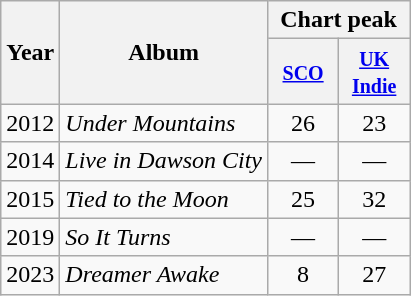<table class="wikitable">
<tr>
<th rowspan="2">Year</th>
<th rowspan="2">Album</th>
<th colspan="2">Chart peak</th>
</tr>
<tr>
<th style="width:40px;"><small><a href='#'>SCO</a></small><br></th>
<th style="width:40px;"><small><a href='#'>UK<br>Indie</a></small><br></th>
</tr>
<tr>
<td>2012</td>
<td><em>Under Mountains</em></td>
<td style="text-align:center;">26</td>
<td style="text-align:center;">23</td>
</tr>
<tr>
<td>2014</td>
<td><em>Live in Dawson City</em></td>
<td style="text-align:center;">—</td>
<td style="text-align:center;">—</td>
</tr>
<tr>
<td>2015</td>
<td><em>Tied to the Moon</em></td>
<td style="text-align:center;">25</td>
<td style="text-align:center;">32</td>
</tr>
<tr>
<td>2019</td>
<td><em>So It Turns</em></td>
<td style="text-align:center;">—</td>
<td style="text-align:center;">—</td>
</tr>
<tr>
<td>2023</td>
<td><em>Dreamer Awake</em></td>
<td style="text-align:center;">8</td>
<td style="text-align:center;">27</td>
</tr>
</table>
